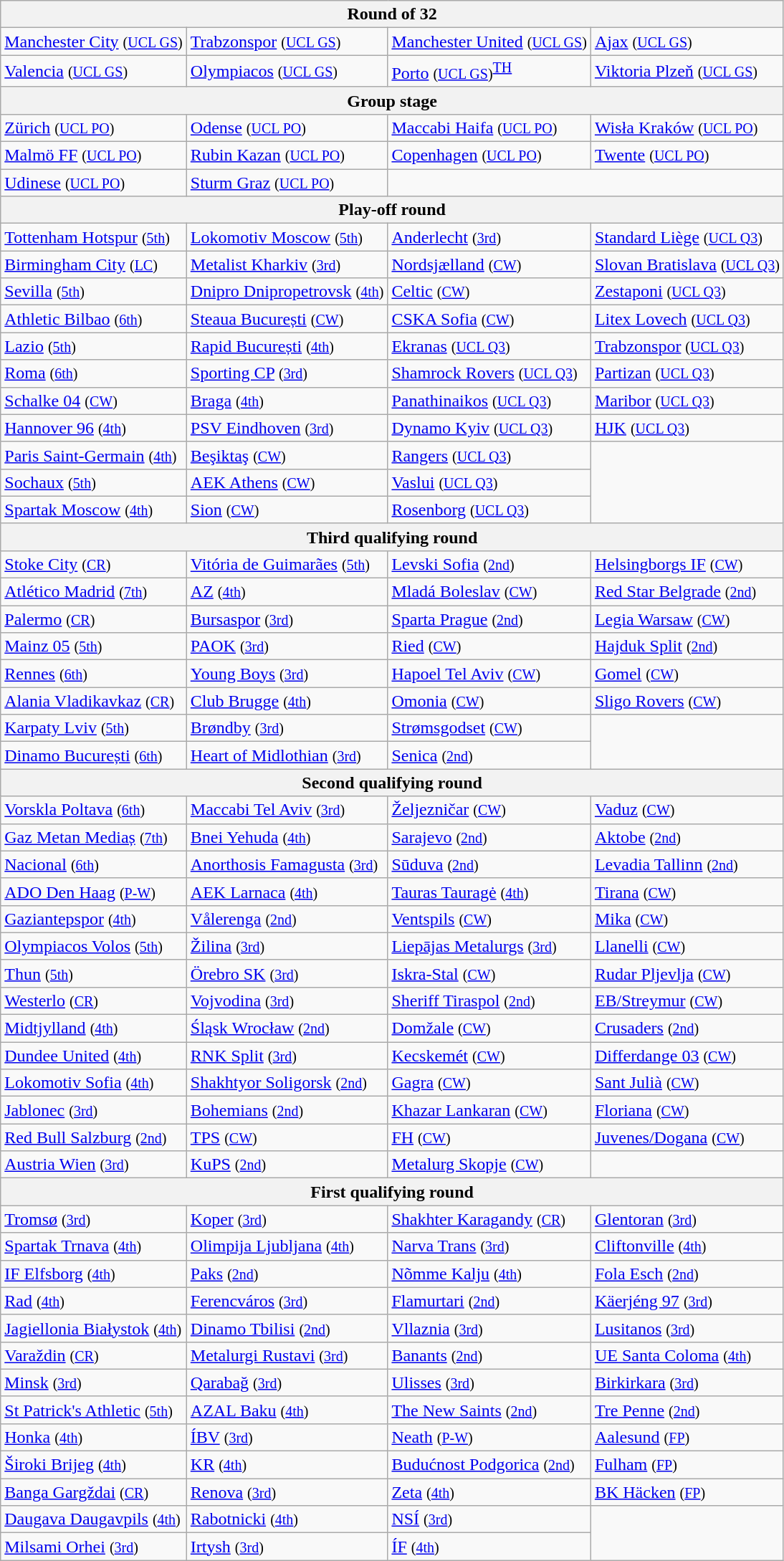<table class="wikitable">
<tr>
<th colspan="4">Round of 32</th>
</tr>
<tr>
<td> <a href='#'>Manchester City</a> <small>(<a href='#'>UCL GS</a>)</small></td>
<td> <a href='#'>Trabzonspor</a> <small>(<a href='#'>UCL GS</a>)</small></td>
<td> <a href='#'>Manchester United</a> <small>(<a href='#'>UCL GS</a>)</small></td>
<td> <a href='#'>Ajax</a> <small>(<a href='#'>UCL GS</a>)</small></td>
</tr>
<tr>
<td> <a href='#'>Valencia</a> <small>(<a href='#'>UCL GS</a>)</small></td>
<td> <a href='#'>Olympiacos</a> <small>(<a href='#'>UCL GS</a>)</small></td>
<td> <a href='#'>Porto</a> <small>(<a href='#'>UCL GS</a>)</small><sup><a href='#'>TH</a></sup></td>
<td> <a href='#'>Viktoria Plzeň</a> <small>(<a href='#'>UCL GS</a>)</small></td>
</tr>
<tr>
<th colspan="4">Group stage</th>
</tr>
<tr>
<td> <a href='#'>Zürich</a> <small>(<a href='#'>UCL PO</a>)</small></td>
<td> <a href='#'>Odense</a> <small>(<a href='#'>UCL PO</a>)</small></td>
<td> <a href='#'>Maccabi Haifa</a> <small>(<a href='#'>UCL PO</a>)</small></td>
<td> <a href='#'>Wisła Kraków</a> <small>(<a href='#'>UCL PO</a>)</small></td>
</tr>
<tr>
<td> <a href='#'>Malmö FF</a> <small>(<a href='#'>UCL PO</a>)</small></td>
<td> <a href='#'>Rubin Kazan</a> <small>(<a href='#'>UCL PO</a>)</small></td>
<td> <a href='#'>Copenhagen</a> <small>(<a href='#'>UCL PO</a>)</small></td>
<td> <a href='#'>Twente</a> <small>(<a href='#'>UCL PO</a>)</small></td>
</tr>
<tr>
<td> <a href='#'>Udinese</a> <small>(<a href='#'>UCL PO</a>)</small></td>
<td> <a href='#'>Sturm Graz</a> <small>(<a href='#'>UCL PO</a>)</small></td>
<td colspan="2"></td>
</tr>
<tr>
<th colspan="4">Play-off round</th>
</tr>
<tr>
<td> <a href='#'>Tottenham Hotspur</a> <small>(<a href='#'>5th</a>)</small></td>
<td> <a href='#'>Lokomotiv Moscow</a> <small>(<a href='#'>5th</a>)</small></td>
<td> <a href='#'>Anderlecht</a> <small>(<a href='#'>3rd</a>)</small></td>
<td> <a href='#'>Standard Liège</a> <small>(<a href='#'>UCL Q3</a>)</small></td>
</tr>
<tr>
<td> <a href='#'>Birmingham City</a> <small>(<a href='#'>LC</a>)</small></td>
<td> <a href='#'>Metalist Kharkiv</a> <small>(<a href='#'>3rd</a>)</small></td>
<td> <a href='#'>Nordsjælland</a> <small>(<a href='#'>CW</a>)</small></td>
<td> <a href='#'>Slovan Bratislava</a> <small>(<a href='#'>UCL Q3</a>)</small></td>
</tr>
<tr>
<td> <a href='#'>Sevilla</a> <small>(<a href='#'>5th</a>)</small></td>
<td> <a href='#'>Dnipro Dnipropetrovsk</a> <small>(<a href='#'>4th</a>)</small></td>
<td> <a href='#'>Celtic</a> <small>(<a href='#'>CW</a>)</small></td>
<td> <a href='#'>Zestaponi</a> <small>(<a href='#'>UCL Q3</a>)</small></td>
</tr>
<tr>
<td> <a href='#'>Athletic Bilbao</a> <small>(<a href='#'>6th</a>)</small></td>
<td> <a href='#'>Steaua București</a> <small>(<a href='#'>CW</a>)</small></td>
<td> <a href='#'>CSKA Sofia</a> <small>(<a href='#'>CW</a>)</small></td>
<td> <a href='#'>Litex Lovech</a> <small>(<a href='#'>UCL Q3</a>)</small></td>
</tr>
<tr>
<td> <a href='#'>Lazio</a> <small>(<a href='#'>5th</a>)</small></td>
<td> <a href='#'>Rapid București</a> <small>(<a href='#'>4th</a>)</small></td>
<td> <a href='#'>Ekranas</a> <small>(<a href='#'>UCL Q3</a>)</small></td>
<td> <a href='#'>Trabzonspor</a> <small>(<a href='#'>UCL Q3</a>)</small></td>
</tr>
<tr>
<td> <a href='#'>Roma</a> <small>(<a href='#'>6th</a>)</small></td>
<td> <a href='#'>Sporting CP</a> <small>(<a href='#'>3rd</a>)</small></td>
<td> <a href='#'>Shamrock Rovers</a> <small>(<a href='#'>UCL Q3</a>)</small></td>
<td> <a href='#'>Partizan</a> <small>(<a href='#'>UCL Q3</a>)</small></td>
</tr>
<tr>
<td> <a href='#'>Schalke 04</a> <small>(<a href='#'>CW</a>)</small></td>
<td> <a href='#'>Braga</a> <small>(<a href='#'>4th</a>)</small></td>
<td> <a href='#'>Panathinaikos</a> <small>(<a href='#'>UCL Q3</a>)</small></td>
<td> <a href='#'>Maribor</a> <small>(<a href='#'>UCL Q3</a>)</small></td>
</tr>
<tr>
<td> <a href='#'>Hannover 96</a> <small>(<a href='#'>4th</a>)</small></td>
<td> <a href='#'>PSV Eindhoven</a> <small>(<a href='#'>3rd</a>)</small></td>
<td> <a href='#'>Dynamo Kyiv</a> <small>(<a href='#'>UCL Q3</a>)</small></td>
<td> <a href='#'>HJK</a> <small>(<a href='#'>UCL Q3</a>)</small></td>
</tr>
<tr>
<td> <a href='#'>Paris Saint-Germain</a> <small>(<a href='#'>4th</a>)</small></td>
<td> <a href='#'>Beşiktaş</a> <small>(<a href='#'>CW</a>)</small></td>
<td> <a href='#'>Rangers</a> <small>(<a href='#'>UCL Q3</a>)</small></td>
<td rowspan="3"></td>
</tr>
<tr>
<td> <a href='#'>Sochaux</a> <small>(<a href='#'>5th</a>)</small></td>
<td> <a href='#'>AEK Athens</a> <small>(<a href='#'>CW</a>)</small></td>
<td> <a href='#'>Vaslui</a> <small>(<a href='#'>UCL Q3</a>)</small></td>
</tr>
<tr>
<td> <a href='#'>Spartak Moscow</a> <small>(<a href='#'>4th</a>)</small></td>
<td> <a href='#'>Sion</a> <small>(<a href='#'>CW</a>)</small></td>
<td> <a href='#'>Rosenborg</a> <small>(<a href='#'>UCL Q3</a>)</small></td>
</tr>
<tr>
<th colspan="4">Third qualifying round</th>
</tr>
<tr>
<td> <a href='#'>Stoke City</a> <small>(<a href='#'>CR</a>)</small></td>
<td> <a href='#'>Vitória de Guimarães</a> <small>(<a href='#'>5th</a>)</small></td>
<td> <a href='#'>Levski Sofia</a> <small>(<a href='#'>2nd</a>)</small></td>
<td> <a href='#'>Helsingborgs IF</a> <small>(<a href='#'>CW</a>)</small></td>
</tr>
<tr>
<td> <a href='#'>Atlético Madrid</a> <small>(<a href='#'>7th</a>)</small></td>
<td> <a href='#'>AZ</a> <small>(<a href='#'>4th</a>)</small></td>
<td> <a href='#'>Mladá Boleslav</a> <small>(<a href='#'>CW</a>)</small></td>
<td> <a href='#'>Red Star Belgrade</a> <small>(<a href='#'>2nd</a>)</small></td>
</tr>
<tr>
<td> <a href='#'>Palermo</a> <small>(<a href='#'>CR</a>)</small></td>
<td> <a href='#'>Bursaspor</a> <small>(<a href='#'>3rd</a>)</small></td>
<td> <a href='#'>Sparta Prague</a> <small>(<a href='#'>2nd</a>)</small></td>
<td> <a href='#'>Legia Warsaw</a> <small>(<a href='#'>CW</a>)</small></td>
</tr>
<tr>
<td> <a href='#'>Mainz 05</a> <small>(<a href='#'>5th</a>)</small></td>
<td> <a href='#'>PAOK</a> <small>(<a href='#'>3rd</a>)</small></td>
<td> <a href='#'>Ried</a> <small>(<a href='#'>CW</a>)</small></td>
<td> <a href='#'>Hajduk Split</a> <small>(<a href='#'>2nd</a>)</small></td>
</tr>
<tr>
<td> <a href='#'>Rennes</a> <small>(<a href='#'>6th</a>)</small></td>
<td> <a href='#'>Young Boys</a> <small>(<a href='#'>3rd</a>)</small></td>
<td> <a href='#'>Hapoel Tel Aviv</a> <small>(<a href='#'>CW</a>)</small></td>
<td> <a href='#'>Gomel</a> <small>(<a href='#'>CW</a>)</small></td>
</tr>
<tr>
<td> <a href='#'>Alania Vladikavkaz</a> <small>(<a href='#'>CR</a>)</small></td>
<td> <a href='#'>Club Brugge</a> <small>(<a href='#'>4th</a>)</small></td>
<td> <a href='#'>Omonia</a> <small>(<a href='#'>CW</a>)</small></td>
<td> <a href='#'>Sligo Rovers</a> <small>(<a href='#'>CW</a>)</small></td>
</tr>
<tr>
<td> <a href='#'>Karpaty Lviv</a> <small>(<a href='#'>5th</a>)</small></td>
<td> <a href='#'>Brøndby</a> <small>(<a href='#'>3rd</a>)</small></td>
<td> <a href='#'>Strømsgodset</a> <small>(<a href='#'>CW</a>)</small></td>
<td rowspan="2"></td>
</tr>
<tr>
<td> <a href='#'>Dinamo București</a> <small>(<a href='#'>6th</a>)</small></td>
<td> <a href='#'>Heart of Midlothian</a> <small>(<a href='#'>3rd</a>)</small></td>
<td> <a href='#'>Senica</a> <small>(<a href='#'>2nd</a>)</small></td>
</tr>
<tr>
<th colspan="4">Second qualifying round</th>
</tr>
<tr>
<td> <a href='#'>Vorskla Poltava</a> <small>(<a href='#'>6th</a>)</small></td>
<td> <a href='#'>Maccabi Tel Aviv</a> <small>(<a href='#'>3rd</a>)</small></td>
<td> <a href='#'>Željezničar</a> <small>(<a href='#'>CW</a>)</small></td>
<td> <a href='#'>Vaduz</a> <small>(<a href='#'>CW</a>)</small></td>
</tr>
<tr>
<td> <a href='#'>Gaz Metan Mediaș</a> <small>(<a href='#'>7th</a>)</small></td>
<td> <a href='#'>Bnei Yehuda</a> <small>(<a href='#'>4th</a>)</small></td>
<td> <a href='#'>Sarajevo</a> <small>(<a href='#'>2nd</a>)</small></td>
<td> <a href='#'>Aktobe</a> <small>(<a href='#'>2nd</a>)</small></td>
</tr>
<tr>
<td> <a href='#'>Nacional</a> <small>(<a href='#'>6th</a>)</small></td>
<td> <a href='#'>Anorthosis Famagusta</a> <small>(<a href='#'>3rd</a>)</small></td>
<td> <a href='#'>Sūduva</a> <small>(<a href='#'>2nd</a>)</small></td>
<td> <a href='#'>Levadia Tallinn</a> <small>(<a href='#'>2nd</a>)</small></td>
</tr>
<tr>
<td> <a href='#'>ADO Den Haag</a> <small>(<a href='#'>P-W</a>)</small></td>
<td> <a href='#'>AEK Larnaca</a> <small>(<a href='#'>4th</a>)</small></td>
<td> <a href='#'>Tauras Tauragė</a> <small>(<a href='#'>4th</a>)</small></td>
<td> <a href='#'>Tirana</a> <small>(<a href='#'>CW</a>)</small></td>
</tr>
<tr>
<td> <a href='#'>Gaziantepspor</a> <small>(<a href='#'>4th</a>)</small></td>
<td> <a href='#'>Vålerenga</a> <small>(<a href='#'>2nd</a>)</small></td>
<td> <a href='#'>Ventspils</a> <small>(<a href='#'>CW</a>)</small></td>
<td> <a href='#'>Mika</a> <small>(<a href='#'>CW</a>)</small></td>
</tr>
<tr>
<td> <a href='#'>Olympiacos Volos</a> <small>(<a href='#'>5th</a>)</small></td>
<td> <a href='#'>Žilina</a> <small>(<a href='#'>3rd</a>)</small></td>
<td> <a href='#'>Liepājas Metalurgs</a> <small>(<a href='#'>3rd</a>)</small></td>
<td> <a href='#'>Llanelli</a> <small>(<a href='#'>CW</a>)</small></td>
</tr>
<tr>
<td> <a href='#'>Thun</a> <small>(<a href='#'>5th</a>)</small></td>
<td> <a href='#'>Örebro SK</a> <small>(<a href='#'>3rd</a>)</small></td>
<td> <a href='#'>Iskra-Stal</a> <small>(<a href='#'>CW</a>)</small></td>
<td> <a href='#'>Rudar Pljevlja</a> <small>(<a href='#'>CW</a>)</small></td>
</tr>
<tr>
<td> <a href='#'>Westerlo</a> <small>(<a href='#'>CR</a>)</small></td>
<td> <a href='#'>Vojvodina</a> <small>(<a href='#'>3rd</a>)</small></td>
<td> <a href='#'>Sheriff Tiraspol</a> <small>(<a href='#'>2nd</a>)</small></td>
<td> <a href='#'>EB/Streymur</a> <small>(<a href='#'>CW</a>)</small></td>
</tr>
<tr>
<td> <a href='#'>Midtjylland</a> <small>(<a href='#'>4th</a>)</small></td>
<td> <a href='#'>Śląsk Wrocław</a> <small>(<a href='#'>2nd</a>)</small></td>
<td> <a href='#'>Domžale</a> <small>(<a href='#'>CW</a>)</small></td>
<td> <a href='#'>Crusaders</a> <small>(<a href='#'>2nd</a>)</small></td>
</tr>
<tr>
<td> <a href='#'>Dundee United</a> <small>(<a href='#'>4th</a>)</small></td>
<td> <a href='#'>RNK Split</a> <small>(<a href='#'>3rd</a>)</small></td>
<td> <a href='#'>Kecskemét</a> <small>(<a href='#'>CW</a>)</small></td>
<td> <a href='#'>Differdange 03</a> <small>(<a href='#'>CW</a>)</small></td>
</tr>
<tr>
<td> <a href='#'>Lokomotiv Sofia</a> <small>(<a href='#'>4th</a>)</small></td>
<td> <a href='#'>Shakhtyor Soligorsk</a> <small>(<a href='#'>2nd</a>)</small></td>
<td> <a href='#'>Gagra</a> <small>(<a href='#'>CW</a>)</small></td>
<td> <a href='#'>Sant Julià</a> <small>(<a href='#'>CW</a>)</small></td>
</tr>
<tr>
<td> <a href='#'>Jablonec</a> <small>(<a href='#'>3rd</a>)</small></td>
<td> <a href='#'>Bohemians</a> <small>(<a href='#'>2nd</a>)</small></td>
<td> <a href='#'>Khazar Lankaran</a> <small>(<a href='#'>CW</a>)</small></td>
<td> <a href='#'>Floriana</a> <small>(<a href='#'>CW</a>)</small></td>
</tr>
<tr>
<td> <a href='#'>Red Bull Salzburg</a> <small>(<a href='#'>2nd</a>)</small></td>
<td> <a href='#'>TPS</a> <small>(<a href='#'>CW</a>)</small></td>
<td> <a href='#'>FH</a> <small>(<a href='#'>CW</a>)</small></td>
<td> <a href='#'>Juvenes/Dogana</a> <small>(<a href='#'>CW</a>)</small></td>
</tr>
<tr>
<td> <a href='#'>Austria Wien</a> <small>(<a href='#'>3rd</a>)</small></td>
<td> <a href='#'>KuPS</a> <small>(<a href='#'>2nd</a>)</small></td>
<td> <a href='#'>Metalurg Skopje</a> <small>(<a href='#'>CW</a>)</small></td>
<td></td>
</tr>
<tr>
<th colspan="4">First qualifying round</th>
</tr>
<tr>
<td> <a href='#'>Tromsø</a> <small>(<a href='#'>3rd</a>)</small></td>
<td> <a href='#'>Koper</a> <small>(<a href='#'>3rd</a>)</small></td>
<td> <a href='#'>Shakhter Karagandy</a> <small>(<a href='#'>CR</a>)</small></td>
<td> <a href='#'>Glentoran</a> <small>(<a href='#'>3rd</a>)</small></td>
</tr>
<tr>
<td> <a href='#'>Spartak Trnava</a> <small>(<a href='#'>4th</a>)</small></td>
<td> <a href='#'>Olimpija Ljubljana</a> <small>(<a href='#'>4th</a>)</small></td>
<td> <a href='#'>Narva Trans</a> <small>(<a href='#'>3rd</a>)</small></td>
<td> <a href='#'>Cliftonville</a> <small>(<a href='#'>4th</a>)</small></td>
</tr>
<tr>
<td> <a href='#'>IF Elfsborg</a> <small>(<a href='#'>4th</a>)</small></td>
<td> <a href='#'>Paks</a> <small>(<a href='#'>2nd</a>)</small></td>
<td> <a href='#'>Nõmme Kalju</a> <small>(<a href='#'>4th</a>)</small></td>
<td> <a href='#'>Fola Esch</a> <small>(<a href='#'>2nd</a>)</small></td>
</tr>
<tr>
<td> <a href='#'>Rad</a> <small>(<a href='#'>4th</a>)</small></td>
<td> <a href='#'>Ferencváros</a> <small>(<a href='#'>3rd</a>)</small></td>
<td> <a href='#'>Flamurtari</a> <small>(<a href='#'>2nd</a>)</small></td>
<td> <a href='#'>Käerjéng 97</a> <small>(<a href='#'>3rd</a>)</small></td>
</tr>
<tr>
<td> <a href='#'>Jagiellonia Białystok</a> <small>(<a href='#'>4th</a>)</small></td>
<td> <a href='#'>Dinamo Tbilisi</a> <small>(<a href='#'>2nd</a>)</small></td>
<td> <a href='#'>Vllaznia</a> <small>(<a href='#'>3rd</a>)</small></td>
<td> <a href='#'>Lusitanos</a> <small>(<a href='#'>3rd</a>)</small></td>
</tr>
<tr>
<td> <a href='#'>Varaždin</a> <small>(<a href='#'>CR</a>)</small></td>
<td> <a href='#'>Metalurgi Rustavi</a> <small>(<a href='#'>3rd</a>)</small></td>
<td> <a href='#'>Banants</a> <small>(<a href='#'>2nd</a>)</small></td>
<td> <a href='#'>UE Santa Coloma</a> <small>(<a href='#'>4th</a>)</small></td>
</tr>
<tr>
<td> <a href='#'>Minsk</a> <small>(<a href='#'>3rd</a>)</small></td>
<td> <a href='#'>Qarabağ</a> <small>(<a href='#'>3rd</a>)</small></td>
<td> <a href='#'>Ulisses</a> <small>(<a href='#'>3rd</a>)</small></td>
<td> <a href='#'>Birkirkara</a> <small>(<a href='#'>3rd</a>)</small></td>
</tr>
<tr>
<td> <a href='#'>St Patrick's Athletic</a> <small>(<a href='#'>5th</a>)</small></td>
<td> <a href='#'>AZAL Baku</a> <small>(<a href='#'>4th</a>)</small></td>
<td> <a href='#'>The New Saints</a> <small>(<a href='#'>2nd</a>)</small></td>
<td> <a href='#'>Tre Penne</a> <small>(<a href='#'>2nd</a>)</small></td>
</tr>
<tr>
<td> <a href='#'>Honka</a> <small>(<a href='#'>4th</a>)</small></td>
<td> <a href='#'>ÍBV</a> <small>(<a href='#'>3rd</a>)</small></td>
<td> <a href='#'>Neath</a> <small>(<a href='#'>P-W</a>)</small></td>
<td> <a href='#'>Aalesund</a> <small>(<a href='#'>FP</a>)</small></td>
</tr>
<tr>
<td> <a href='#'>Široki Brijeg</a> <small>(<a href='#'>4th</a>)</small></td>
<td> <a href='#'>KR</a> <small>(<a href='#'>4th</a>)</small></td>
<td> <a href='#'>Budućnost Podgorica</a> <small>(<a href='#'>2nd</a>)</small></td>
<td> <a href='#'>Fulham</a> <small>(<a href='#'>FP</a>)</small></td>
</tr>
<tr>
<td> <a href='#'>Banga Gargždai</a> <small>(<a href='#'>CR</a>)</small></td>
<td> <a href='#'>Renova</a> <small>(<a href='#'>3rd</a>)</small></td>
<td> <a href='#'>Zeta</a> <small>(<a href='#'>4th</a>)</small></td>
<td> <a href='#'>BK Häcken</a> <small>(<a href='#'>FP</a>)</small></td>
</tr>
<tr>
<td> <a href='#'>Daugava Daugavpils</a> <small>(<a href='#'>4th</a>)</small></td>
<td> <a href='#'>Rabotnicki</a> <small>(<a href='#'>4th</a>)</small></td>
<td> <a href='#'>NSÍ</a> <small>(<a href='#'>3rd</a>)</small></td>
<td rowspan="2"></td>
</tr>
<tr>
<td> <a href='#'>Milsami Orhei</a> <small>(<a href='#'>3rd</a>)</small></td>
<td> <a href='#'>Irtysh</a> <small>(<a href='#'>3rd</a>)</small></td>
<td> <a href='#'>ÍF</a> <small>(<a href='#'>4th</a>)</small></td>
</tr>
</table>
